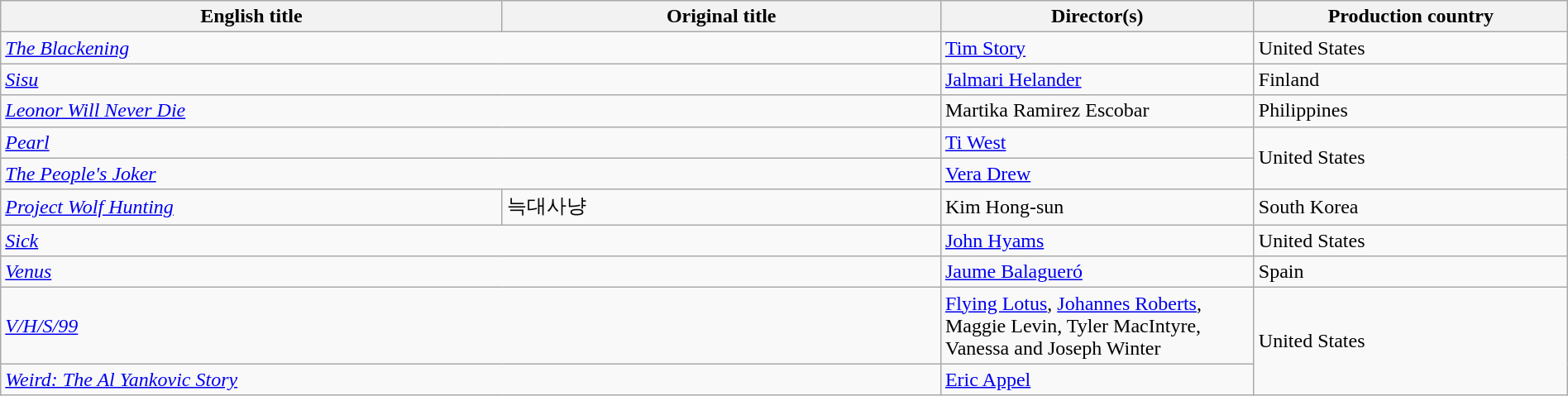<table class="sortable wikitable" width="100%" cellpadding="5">
<tr>
<th scope="col" width="32%">English title</th>
<th scope="col" width="28%">Original title</th>
<th scope="col" width="20%">Director(s)</th>
<th scope="col" width="20%">Production country</th>
</tr>
<tr>
<td colspan=2><em><a href='#'>The Blackening</a></em></td>
<td><a href='#'>Tim Story</a></td>
<td>United States</td>
</tr>
<tr>
<td colspan=2><em><a href='#'>Sisu</a></em></td>
<td><a href='#'>Jalmari Helander</a></td>
<td>Finland</td>
</tr>
<tr>
<td colspan=2><em><a href='#'>Leonor Will Never Die</a></em></td>
<td>Martika Ramirez Escobar</td>
<td>Philippines</td>
</tr>
<tr>
<td colspan=2><em><a href='#'>Pearl</a></em></td>
<td><a href='#'>Ti West</a></td>
<td rowspan="2">United States</td>
</tr>
<tr>
<td colspan=2><em><a href='#'>The People's Joker</a></em></td>
<td><a href='#'>Vera Drew</a></td>
</tr>
<tr>
<td><em><a href='#'>Project Wolf Hunting</a></em></td>
<td>늑대사냥</td>
<td>Kim Hong-sun</td>
<td>South Korea</td>
</tr>
<tr>
<td colspan=2><em><a href='#'>Sick</a></em></td>
<td><a href='#'>John Hyams</a></td>
<td>United States</td>
</tr>
<tr>
<td colspan=2><em><a href='#'>Venus</a></em></td>
<td><a href='#'>Jaume Balagueró</a></td>
<td>Spain</td>
</tr>
<tr>
<td colspan=2><em><a href='#'>V/H/S/99</a></em></td>
<td><a href='#'>Flying Lotus</a>, <a href='#'>Johannes Roberts</a>, Maggie Levin, Tyler MacIntyre, Vanessa and Joseph Winter</td>
<td rowspan="2">United States</td>
</tr>
<tr>
<td colspan=2><em><a href='#'>Weird: The Al Yankovic Story</a></em></td>
<td><a href='#'>Eric Appel</a></td>
</tr>
</table>
